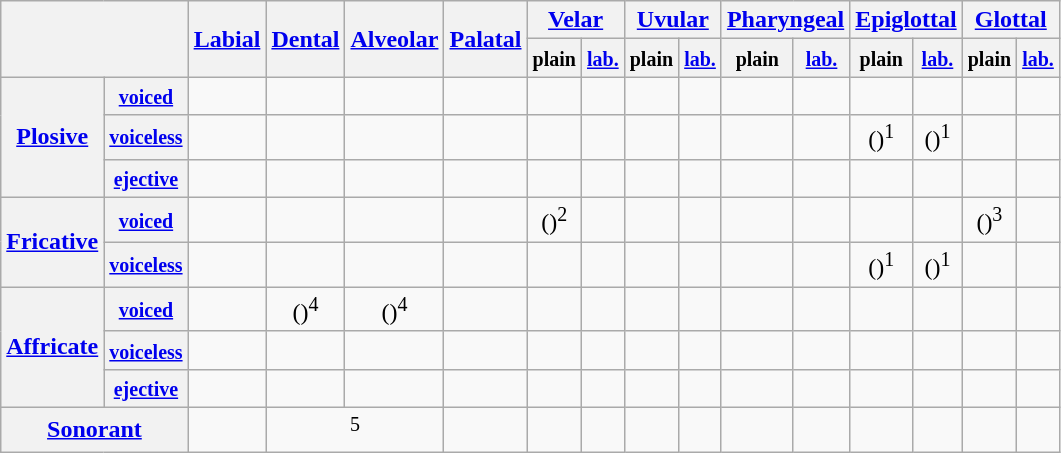<table class="wikitable" style="text-align:center">
<tr>
<th colspan="2" rowspan="2"></th>
<th rowspan="2"><a href='#'>Labial</a></th>
<th rowspan="2"><a href='#'>Dental</a></th>
<th rowspan="2"><a href='#'>Alveolar</a></th>
<th rowspan="2"><a href='#'>Palatal</a></th>
<th colspan="2"><a href='#'>Velar</a></th>
<th colspan="2"><a href='#'>Uvular</a></th>
<th colspan="2"><a href='#'>Pharyngeal</a></th>
<th colspan="2"><a href='#'>Epiglottal</a></th>
<th colspan="2"><a href='#'>Glottal</a></th>
</tr>
<tr class="small" style="text-align:center">
<th><small> plain</small></th>
<th><small><a href='#'>lab.</a></small></th>
<th><small> plain</small></th>
<th><small><a href='#'>lab.</a></small></th>
<th><small> plain</small></th>
<th><small><a href='#'>lab.</a></small></th>
<th><small> plain</small></th>
<th><small><a href='#'>lab.</a></small></th>
<th><small> plain</small></th>
<th><small><a href='#'>lab.</a></small></th>
</tr>
<tr style="text-align:center">
<th rowspan="3"><a href='#'>Plosive</a></th>
<th><small> <a href='#'>voiced</a></small></th>
<td><span></span></td>
<td></td>
<td></td>
<td></td>
<td></td>
<td></td>
<td></td>
<td></td>
<td></td>
<td></td>
<td></td>
<td></td>
<td></td>
<td></td>
</tr>
<tr style="text-align:center">
<th><small> <a href='#'>voiceless</a></small></th>
<td></td>
<td></td>
<td></td>
<td></td>
<td></td>
<td></td>
<td></td>
<td></td>
<td></td>
<td></td>
<td>(<span></span>)<sup>1</sup></td>
<td>(<span></span>)<sup>1</sup></td>
<td></td>
<td></td>
</tr>
<tr style="text-align:center">
<th><small><a href='#'>ejective</a></small></th>
<td></td>
<td></td>
<td></td>
<td></td>
<td></td>
<td></td>
<td></td>
<td></td>
<td></td>
<td></td>
<td></td>
<td></td>
<td></td>
<td></td>
</tr>
<tr style="text-align:center">
<th rowspan="2"><a href='#'>Fricative</a></th>
<th><small> <a href='#'>voiced</a></small></th>
<td></td>
<td></td>
<td></td>
<td></td>
<td>()<sup>2</sup></td>
<td></td>
<td></td>
<td></td>
<td></td>
<td></td>
<td></td>
<td></td>
<td>(<span></span>)<sup>3</sup></td>
<td></td>
</tr>
<tr>
<th><small> <a href='#'>voiceless</a></small></th>
<td></td>
<td></td>
<td></td>
<td></td>
<td></td>
<td></td>
<td><span></span></td>
<td><span></span></td>
<td></td>
<td></td>
<td>(<span></span>)<sup>1</sup></td>
<td>(<span></span>)<sup>1</sup></td>
<td></td>
<td></td>
</tr>
<tr>
<th rowspan="3"><a href='#'>Affricate</a></th>
<th><small> <a href='#'>voiced</a></small></th>
<td></td>
<td>(<span></span>)<sup>4</sup></td>
<td>(<span></span>)<sup>4</sup></td>
<td></td>
<td></td>
<td></td>
<td></td>
<td></td>
<td></td>
<td></td>
<td></td>
<td></td>
<td></td>
<td></td>
</tr>
<tr>
<th><small> <a href='#'>voiceless</a></small></th>
<td></td>
<td></td>
<td></td>
<td></td>
<td></td>
<td></td>
<td></td>
<td></td>
<td></td>
<td></td>
<td></td>
<td></td>
<td></td>
<td></td>
</tr>
<tr>
<th><small><a href='#'>ejective</a></small></th>
<td></td>
<td></td>
<td></td>
<td></td>
<td></td>
<td></td>
<td></td>
<td></td>
<td></td>
<td></td>
<td></td>
<td></td>
<td></td>
<td></td>
</tr>
<tr style="text-align:center">
<th colspan="2"><a href='#'>Sonorant</a></th>
<td> <span></span></td>
<td colspan="2">  <sup>5</sup></td>
<td></td>
<td></td>
<td></td>
<td></td>
<td></td>
<td></td>
<td></td>
<td></td>
<td></td>
<td></td>
<td></td>
</tr>
</table>
